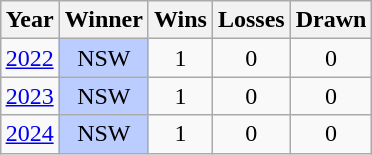<table class="wikitable" style="margin: 1em auto; text-align:center">
<tr>
<th>Year</th>
<th>Winner</th>
<th>Wins</th>
<th>Losses</th>
<th>Drawn</th>
</tr>
<tr>
<td><a href='#'>2022</a></td>
<td style="background:#bcf;">NSW</td>
<td>1</td>
<td>0</td>
<td>0</td>
</tr>
<tr>
<td><a href='#'>2023</a></td>
<td style="background:#bcf;">NSW</td>
<td>1</td>
<td>0</td>
<td>0</td>
</tr>
<tr>
<td><a href='#'>2024</a></td>
<td style="background:#bcf;">NSW</td>
<td>1</td>
<td>0</td>
<td>0</td>
</tr>
</table>
